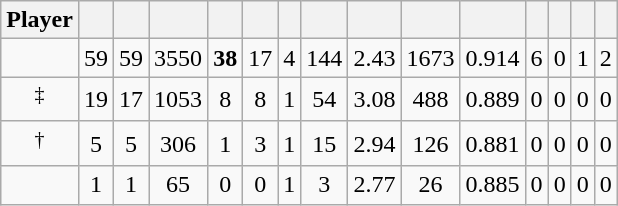<table class="wikitable sortable" style="text-align:center;">
<tr>
<th>Player</th>
<th></th>
<th></th>
<th></th>
<th></th>
<th></th>
<th></th>
<th></th>
<th></th>
<th></th>
<th></th>
<th></th>
<th></th>
<th></th>
<th></th>
</tr>
<tr>
<td style=white-space:nowrap></td>
<td>59</td>
<td>59</td>
<td>3550</td>
<td><strong>38</strong></td>
<td>17</td>
<td>4</td>
<td>144</td>
<td>2.43</td>
<td>1673</td>
<td>0.914</td>
<td>6</td>
<td>0</td>
<td>1</td>
<td>2</td>
</tr>
<tr>
<td style=white-space:nowrap><sup>‡</sup></td>
<td>19</td>
<td>17</td>
<td>1053</td>
<td>8</td>
<td>8</td>
<td>1</td>
<td>54</td>
<td>3.08</td>
<td>488</td>
<td>0.889</td>
<td>0</td>
<td>0</td>
<td>0</td>
<td>0</td>
</tr>
<tr>
<td style=white-space:nowrap><sup>†</sup></td>
<td>5</td>
<td>5</td>
<td>306</td>
<td>1</td>
<td>3</td>
<td>1</td>
<td>15</td>
<td>2.94</td>
<td>126</td>
<td>0.881</td>
<td>0</td>
<td>0</td>
<td>0</td>
<td>0</td>
</tr>
<tr>
<td style=white-space:nowrap></td>
<td>1</td>
<td>1</td>
<td>65</td>
<td>0</td>
<td>0</td>
<td>1</td>
<td>3</td>
<td>2.77</td>
<td>26</td>
<td>0.885</td>
<td>0</td>
<td>0</td>
<td>0</td>
<td>0</td>
</tr>
</table>
